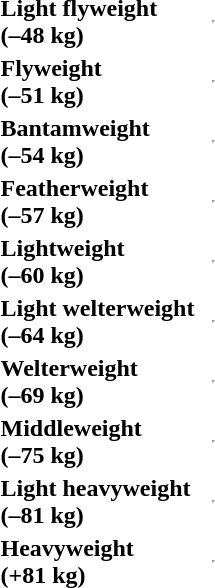<table>
<tr>
<td><strong>Light flyweight<br>(–48 kg)</strong></td>
<td></td>
<td></td>
<td><hr></td>
</tr>
<tr>
<td><strong>Flyweight<br>(–51 kg)</strong></td>
<td></td>
<td></td>
<td><hr></td>
</tr>
<tr>
<td><strong>Bantamweight<br>(–54 kg)</strong></td>
<td></td>
<td></td>
<td><hr></td>
</tr>
<tr>
<td><strong>Featherweight<br>(–57 kg)</strong></td>
<td></td>
<td></td>
<td><hr></td>
</tr>
<tr>
<td><strong>Lightweight<br>(–60 kg)</strong></td>
<td></td>
<td></td>
<td><hr></td>
</tr>
<tr>
<td><strong>Light welterweight<br>(–64 kg)</strong></td>
<td></td>
<td></td>
<td><hr></td>
</tr>
<tr>
<td><strong>Welterweight<br>(–69 kg)</strong></td>
<td></td>
<td></td>
<td><hr></td>
</tr>
<tr>
<td><strong>Middleweight<br>(–75 kg)</strong></td>
<td></td>
<td></td>
<td><hr></td>
</tr>
<tr>
<td><strong>Light heavyweight<br>(–81 kg)</strong></td>
<td></td>
<td></td>
<td><hr></td>
</tr>
<tr>
<td><strong>Heavyweight<br>(+81 kg)</strong></td>
<td></td>
<td></td>
<td><hr></td>
</tr>
</table>
